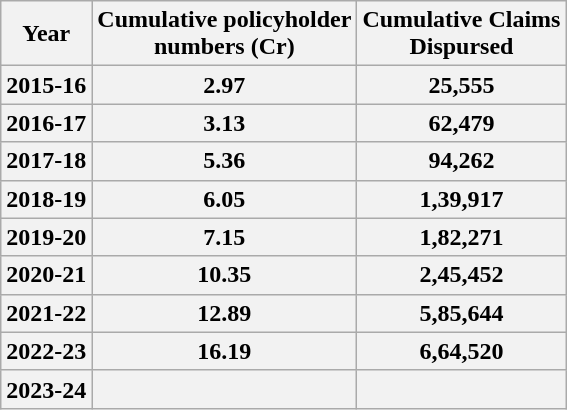<table class="wikitable">
<tr>
<th>Year</th>
<th>Cumulative policyholder<br>numbers (Cr)</th>
<th>Cumulative Claims<br>Dispursed</th>
</tr>
<tr>
<th>2015-16</th>
<th>2.97</th>
<th>25,555</th>
</tr>
<tr>
<th>2016-17</th>
<th>3.13</th>
<th>62,479</th>
</tr>
<tr>
<th>2017-18</th>
<th>5.36</th>
<th>94,262</th>
</tr>
<tr>
<th>2018-19</th>
<th>6.05</th>
<th>1,39,917</th>
</tr>
<tr>
<th>2019-20</th>
<th>7.15</th>
<th>1,82,271</th>
</tr>
<tr>
<th>2020-21</th>
<th>10.35</th>
<th>2,45,452</th>
</tr>
<tr>
<th>2021-22</th>
<th>12.89</th>
<th>5,85,644</th>
</tr>
<tr>
<th>2022-23</th>
<th>16.19</th>
<th>6,64,520</th>
</tr>
<tr>
<th>2023-24</th>
<th></th>
<th></th>
</tr>
</table>
